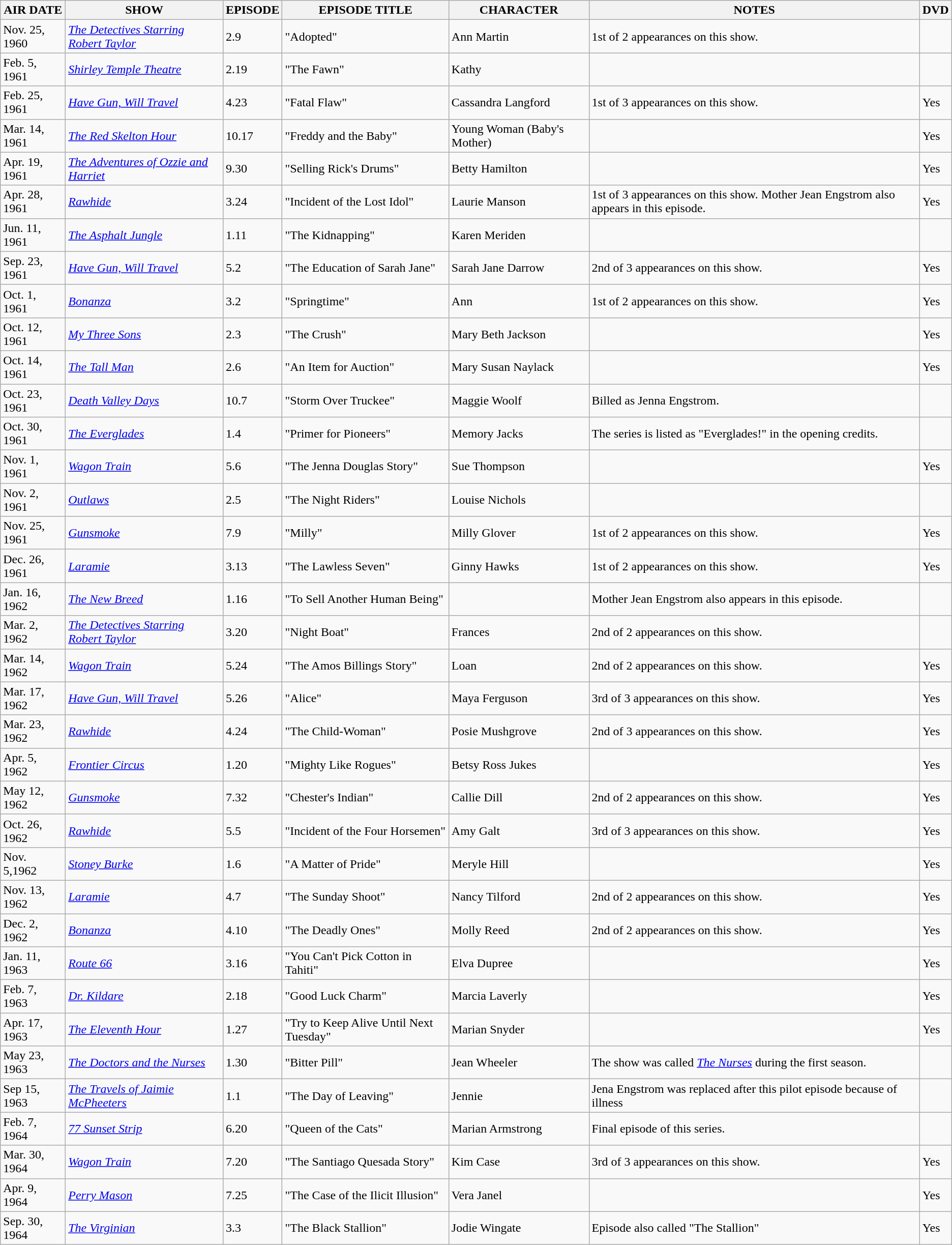<table class="wikitable sortable">
<tr>
<th>AIR DATE</th>
<th>SHOW</th>
<th>EPISODE</th>
<th>EPISODE TITLE</th>
<th>CHARACTER</th>
<th>NOTES</th>
<th>DVD</th>
</tr>
<tr>
<td>Nov. 25, 1960</td>
<td><em><a href='#'>The Detectives Starring Robert Taylor</a></em></td>
<td>2.9</td>
<td>"Adopted"</td>
<td>Ann Martin</td>
<td>1st of 2 appearances on this show.</td>
<td></td>
</tr>
<tr>
<td>Feb. 5, 1961</td>
<td><em><a href='#'>Shirley Temple Theatre</a></em></td>
<td>2.19</td>
<td>"The Fawn"</td>
<td>Kathy</td>
<td></td>
<td></td>
</tr>
<tr>
<td>Feb. 25, 1961</td>
<td><em><a href='#'>Have Gun, Will Travel</a></em></td>
<td>4.23</td>
<td>"Fatal Flaw" </td>
<td>Cassandra Langford</td>
<td>1st of 3 appearances on this show.</td>
<td>Yes</td>
</tr>
<tr>
<td>Mar. 14, 1961</td>
<td><em><a href='#'>The Red Skelton Hour</a></em></td>
<td>10.17</td>
<td>"Freddy and the Baby"</td>
<td>Young Woman (Baby's Mother)</td>
<td></td>
<td>Yes</td>
</tr>
<tr>
<td>Apr. 19, 1961</td>
<td><em><a href='#'>The Adventures of Ozzie and Harriet</a></em></td>
<td>9.30</td>
<td>"Selling Rick's Drums"</td>
<td>Betty Hamilton</td>
<td></td>
<td>Yes</td>
</tr>
<tr>
<td>Apr. 28, 1961</td>
<td><a href='#'><em>Rawhide</em></a></td>
<td>3.24</td>
<td>"Incident of the Lost Idol"</td>
<td>Laurie Manson</td>
<td>1st of 3 appearances on this show.  Mother Jean Engstrom also appears in this episode.</td>
<td>Yes</td>
</tr>
<tr>
<td>Jun. 11, 1961</td>
<td><a href='#'><em>The Asphalt Jungle</em></a></td>
<td>1.11</td>
<td>"The Kidnapping"</td>
<td>Karen Meriden</td>
<td></td>
<td></td>
</tr>
<tr>
<td>Sep. 23, 1961</td>
<td><em><a href='#'>Have Gun, Will Travel</a></em></td>
<td>5.2</td>
<td>"The Education of Sarah Jane"</td>
<td>Sarah Jane Darrow</td>
<td>2nd of 3 appearances on this show.</td>
<td>Yes</td>
</tr>
<tr>
<td>Oct. 1, 1961</td>
<td><em><a href='#'>Bonanza</a></em></td>
<td>3.2</td>
<td>"Springtime"</td>
<td>Ann</td>
<td>1st of 2 appearances on this show.</td>
<td>Yes</td>
</tr>
<tr>
<td>Oct. 12, 1961</td>
<td><em><a href='#'>My Three Sons</a></em></td>
<td>2.3</td>
<td>"The Crush"</td>
<td>Mary Beth Jackson</td>
<td></td>
<td>Yes</td>
</tr>
<tr>
<td>Oct. 14, 1961</td>
<td><a href='#'><em>The Tall Man</em></a></td>
<td>2.6</td>
<td>"An Item for Auction"</td>
<td>Mary Susan Naylack</td>
<td></td>
<td>Yes</td>
</tr>
<tr>
<td>Oct. 23, 1961</td>
<td><em><a href='#'>Death Valley Days</a></em></td>
<td>10.7</td>
<td>"Storm Over Truckee"</td>
<td>Maggie Woolf</td>
<td>Billed as Jenna Engstrom.</td>
<td></td>
</tr>
<tr>
<td>Oct. 30, 1961</td>
<td><em><a href='#'>The Everglades</a></em></td>
<td>1.4</td>
<td>"Primer for Pioneers" </td>
<td>Memory Jacks</td>
<td>The series is listed as "Everglades!" in the opening credits.</td>
<td></td>
</tr>
<tr>
<td>Nov. 1, 1961</td>
<td><em><a href='#'>Wagon Train</a></em></td>
<td>5.6</td>
<td>"The Jenna Douglas Story"</td>
<td>Sue Thompson</td>
<td></td>
<td>Yes</td>
</tr>
<tr>
<td>Nov. 2, 1961</td>
<td><a href='#'><em>Outlaws</em></a></td>
<td>2.5</td>
<td>"The Night Riders"</td>
<td>Louise Nichols</td>
<td></td>
<td></td>
</tr>
<tr>
<td>Nov. 25, 1961</td>
<td><em><a href='#'>Gunsmoke</a></em></td>
<td>7.9</td>
<td>"Milly"</td>
<td>Milly Glover</td>
<td>1st of 2 appearances on this show.</td>
<td>Yes</td>
</tr>
<tr>
<td>Dec. 26, 1961</td>
<td><a href='#'><em>Laramie</em></a></td>
<td>3.13</td>
<td>"The Lawless Seven" </td>
<td>Ginny Hawks</td>
<td>1st of 2 appearances on this show.</td>
<td>Yes</td>
</tr>
<tr>
<td>Jan. 16, 1962</td>
<td><a href='#'><em>The New Breed</em></a></td>
<td>1.16</td>
<td>"To Sell Another Human Being"</td>
<td></td>
<td>Mother Jean Engstrom also appears in this episode.</td>
<td></td>
</tr>
<tr>
<td>Mar. 2, 1962</td>
<td><em><a href='#'>The Detectives Starring Robert Taylor</a></em></td>
<td>3.20</td>
<td>"Night Boat" </td>
<td>Frances</td>
<td>2nd of 2 appearances on this show.</td>
<td></td>
</tr>
<tr>
<td>Mar. 14, 1962</td>
<td><em><a href='#'>Wagon Train</a></em></td>
<td>5.24</td>
<td>"The Amos Billings Story"</td>
<td>Loan</td>
<td>2nd of 2 appearances on this show.</td>
<td>Yes</td>
</tr>
<tr>
<td>Mar. 17, 1962</td>
<td><em><a href='#'>Have Gun, Will Travel</a></em></td>
<td>5.26</td>
<td>"Alice" </td>
<td>Maya Ferguson</td>
<td>3rd of 3 appearances on this show.</td>
<td>Yes</td>
</tr>
<tr>
<td>Mar. 23, 1962</td>
<td><a href='#'><em>Rawhide</em></a></td>
<td>4.24</td>
<td>"The Child-Woman"</td>
<td>Posie Mushgrove</td>
<td>2nd of 3 appearances on this show.</td>
<td>Yes</td>
</tr>
<tr>
<td>Apr. 5, 1962</td>
<td><em><a href='#'>Frontier Circus</a></em></td>
<td>1.20</td>
<td>"Mighty Like Rogues"</td>
<td>Betsy Ross Jukes</td>
<td></td>
<td>Yes</td>
</tr>
<tr>
<td>May 12, 1962</td>
<td><em><a href='#'>Gunsmoke</a></em></td>
<td>7.32</td>
<td>"Chester's Indian" </td>
<td>Callie Dill</td>
<td>2nd of 2 appearances on this show.</td>
<td>Yes</td>
</tr>
<tr>
<td>Oct. 26, 1962</td>
<td><a href='#'><em>Rawhide</em></a></td>
<td>5.5</td>
<td>"Incident of the Four Horsemen"</td>
<td>Amy Galt</td>
<td>3rd of 3 appearances on this show.</td>
<td>Yes</td>
</tr>
<tr>
<td>Nov. 5,1962</td>
<td><a href='#'><em>Stoney Burke</em></a></td>
<td>1.6</td>
<td>"A Matter of Pride"</td>
<td>Meryle Hill</td>
<td></td>
<td>Yes</td>
</tr>
<tr>
<td>Nov. 13, 1962</td>
<td><a href='#'><em>Laramie</em></a></td>
<td>4.7</td>
<td>"The Sunday Shoot"</td>
<td>Nancy Tilford</td>
<td>2nd of 2 appearances on this show.</td>
<td>Yes</td>
</tr>
<tr>
<td>Dec. 2, 1962</td>
<td><em><a href='#'>Bonanza</a></em></td>
<td>4.10</td>
<td>"The Deadly Ones"</td>
<td>Molly Reed</td>
<td>2nd of 2 appearances on this show.</td>
<td>Yes</td>
</tr>
<tr>
<td>Jan. 11, 1963</td>
<td><a href='#'><em>Route 66</em></a></td>
<td>3.16</td>
<td>"You Can't Pick Cotton in Tahiti" </td>
<td>Elva Dupree</td>
<td></td>
<td>Yes</td>
</tr>
<tr>
<td>Feb. 7, 1963</td>
<td><em><a href='#'>Dr. Kildare</a></em></td>
<td>2.18</td>
<td>"Good Luck Charm"</td>
<td>Marcia Laverly</td>
<td></td>
<td>Yes</td>
</tr>
<tr>
<td>Apr. 17, 1963</td>
<td><a href='#'><em>The Eleventh Hour</em></a></td>
<td>1.27</td>
<td>"Try to Keep Alive Until Next Tuesday"</td>
<td>Marian Snyder</td>
<td></td>
<td>Yes</td>
</tr>
<tr>
<td>May 23, 1963</td>
<td><em><a href='#'>The Doctors and the Nurses</a></em></td>
<td>1.30</td>
<td>"Bitter Pill"</td>
<td>Jean Wheeler</td>
<td>The show was called <a href='#'><em>The Nurses</em></a> during the first season.</td>
<td></td>
</tr>
<tr>
<td>Sep 15, 1963</td>
<td><a href='#'><em>The Travels of Jaimie McPheeters</em></a></td>
<td>1.1</td>
<td>"The Day of Leaving"</td>
<td>Jennie</td>
<td>Jena Engstrom was replaced after this pilot episode because of illness</td>
<td></td>
</tr>
<tr>
<td>Feb. 7, 1964</td>
<td><em><a href='#'>77 Sunset Strip</a></em></td>
<td>6.20</td>
<td>"Queen of the Cats"</td>
<td>Marian Armstrong</td>
<td>Final episode of this series.</td>
<td></td>
</tr>
<tr>
<td>Mar. 30, 1964</td>
<td><em><a href='#'>Wagon Train</a></em></td>
<td>7.20</td>
<td>"The Santiago Quesada Story"</td>
<td>Kim Case</td>
<td>3rd of 3 appearances on this show.</td>
<td>Yes</td>
</tr>
<tr>
<td>Apr. 9, 1964</td>
<td><a href='#'><em>Perry Mason</em></a></td>
<td>7.25</td>
<td>"The Case of the Ilicit Illusion"</td>
<td>Vera Janel</td>
<td></td>
<td>Yes</td>
</tr>
<tr>
<td>Sep. 30, 1964</td>
<td><a href='#'><em>The Virginian</em></a></td>
<td>3.3</td>
<td>"The Black Stallion"</td>
<td>Jodie Wingate</td>
<td>Episode also called "The Stallion"</td>
<td>Yes</td>
</tr>
</table>
